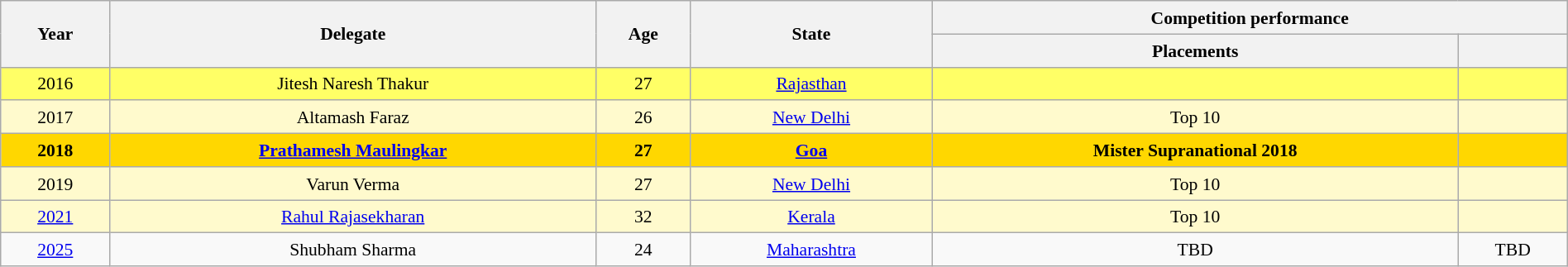<table class="wikitable" style="text-align:center; line-height:20px; font-size:90%; width:100%;">
<tr>
<th rowspan="2">Year</th>
<th rowspan="2">Delegate</th>
<th rowspan="2">Age</th>
<th rowspan="2">State</th>
<th colspan="2">Competition performance</th>
</tr>
<tr>
<th>Placements</th>
<th></th>
</tr>
<tr style="background-color:#FFFF66;">
<td>2016</td>
<td>Jitesh Naresh Thakur</td>
<td>27</td>
<td><a href='#'>Rajasthan</a></td>
<td></td>
<td style="background:;"></td>
</tr>
<tr style="background-color:#FFFACD;">
<td>2017</td>
<td>Altamash Faraz</td>
<td>26</td>
<td><a href='#'>New Delhi</a></td>
<td>Top 10</td>
<td style="background:;"></td>
</tr>
<tr style="background-color:gold; font-weight: bold">
<td>2018</td>
<td><a href='#'>Prathamesh Maulingkar</a></td>
<td>27</td>
<td><a href='#'>Goa</a></td>
<td>Mister Supranational 2018</td>
<td style="background:;"></td>
</tr>
<tr style="background-color:#FFFACD;">
<td>2019</td>
<td>Varun Verma</td>
<td>27</td>
<td><a href='#'>New Delhi</a></td>
<td>Top 10</td>
<td style="background:;"></td>
</tr>
<tr style="background-color:#FFFACD;">
<td><a href='#'>2021</a></td>
<td><a href='#'>Rahul Rajasekharan</a></td>
<td>32</td>
<td><a href='#'>Kerala</a></td>
<td>Top 10</td>
<td style="background:;"></td>
</tr>
<tr>
<td><a href='#'>2025</a></td>
<td>Shubham Sharma</td>
<td>24</td>
<td><a href='#'>Maharashtra</a></td>
<td>TBD</td>
<td>TBD</td>
</tr>
</table>
